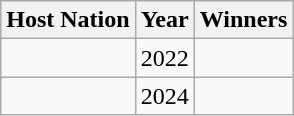<table class="wikitable">
<tr>
<th>Host Nation</th>
<th>Year</th>
<th>Winners</th>
</tr>
<tr>
<td></td>
<td>2022</td>
<td></td>
</tr>
<tr>
<td></td>
<td>2024</td>
<td></td>
</tr>
</table>
